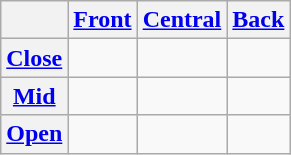<table class="wikitable" style="text-align:center;">
<tr>
<th></th>
<th><a href='#'>Front</a></th>
<th><a href='#'>Central</a></th>
<th><a href='#'>Back</a></th>
</tr>
<tr>
<th><a href='#'>Close</a></th>
<td></td>
<td></td>
<td></td>
</tr>
<tr>
<th><a href='#'>Mid</a></th>
<td></td>
<td></td>
<td></td>
</tr>
<tr>
<th><a href='#'>Open</a></th>
<td></td>
<td></td>
<td></td>
</tr>
</table>
